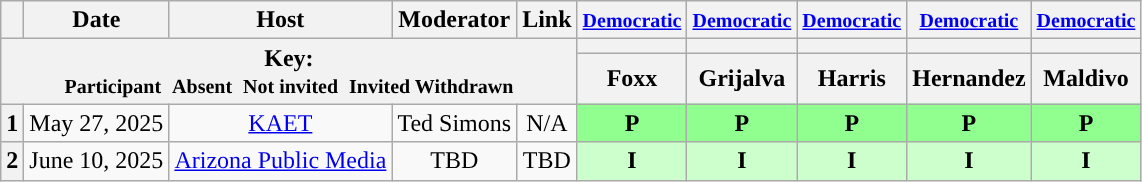<table class="wikitable" style="text-align:center;">
<tr>
<th scope="col"></th>
<th scope="col">Date</th>
<th scope="col">Host</th>
<th scope="col">Moderator</th>
<th scope="col">Link</th>
<th scope="col"><small><a href='#'>Democratic</a></small></th>
<th scope="col"><small><a href='#'>Democratic</a></small></th>
<th scope="col"><small><a href='#'>Democratic</a></small></th>
<th scope="col"><small><a href='#'>Democratic</a></small></th>
<th scope="col"><small><a href='#'>Democratic</a></small></th>
</tr>
<tr>
<th colspan="5" rowspan="2">Key:<br> <small>Participant </small>  <small>Absent </small>  <small>Not invited </small>  <small>Invited  Withdrawn</small></th>
<th scope="col" style="background:"></th>
<th scope="col" style="background:"></th>
<th scope="col" style="background:"></th>
<th scope="col" style="background:"></th>
<th scope="col" style="background:"></th>
</tr>
<tr>
<th scope="col">Foxx</th>
<th scope="col">Grijalva</th>
<th scope="col">Harris</th>
<th scope="col">Hernandez</th>
<th scope="col">Maldivo</th>
</tr>
<tr>
<th>1</th>
<td style="white-space:nowrap;">May 27, 2025</td>
<td style="white-space:nowrap;"><a href='#'>KAET</a></td>
<td style="white-space:nowrap;">Ted Simons</td>
<td style="white-space:nowrap;">N/A</td>
<td style="background:#90ff90"><strong>P</strong></td>
<td style="background:#90ff90"><strong>P</strong></td>
<td style="background:#90ff90"><strong>P</strong></td>
<td style="background:#90ff90"><strong>P</strong></td>
<td style="background:#90ff90"><strong>P</strong></td>
</tr>
<tr>
<th>2</th>
<td style="white-space:nowrap;">June 10, 2025</td>
<td style="white-space:nowrap;"><a href='#'>Arizona Public Media</a></td>
<td style="white-space:nowrap;">TBD</td>
<td style="white-space:nowrap;">TBD</td>
<td style="background:#CCFFCC"><strong>I</strong></td>
<td style="background:#CCFFCC"><strong>I</strong></td>
<td style="background:#CCFFCC"><strong>I</strong></td>
<td style="background:#CCFFCC"><strong>I</strong></td>
<td style="background:#CCFFCC"><strong>I</strong></td>
</tr>
</table>
